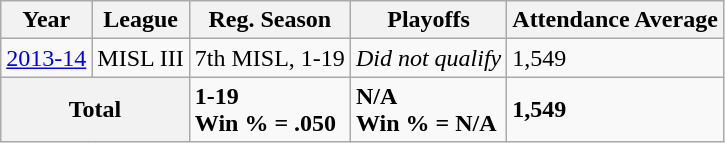<table class="wikitable">
<tr>
<th>Year</th>
<th>League</th>
<th>Reg. Season</th>
<th>Playoffs</th>
<th>Attendance Average</th>
</tr>
<tr>
<td><a href='#'>2013-14</a></td>
<td>MISL III</td>
<td>7th MISL, 1-19</td>
<td><em>Did not qualify</em></td>
<td>1,549</td>
</tr>
<tr>
<th align="center" rowSpan="1" colSpan="2">Total</th>
<td><strong>1-19</strong> <br> <strong>Win % = .050</strong></td>
<td><strong>N/A</strong> <br> <strong>Win % = N/A</strong></td>
<td><strong>1,549</strong></td>
</tr>
</table>
